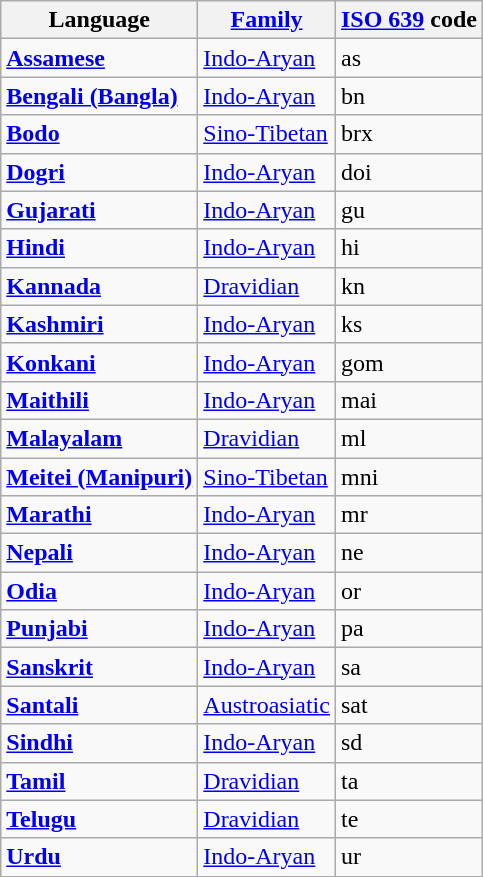<table class = "wikitable sortable">
<tr>
<th>Language</th>
<th><a href='#'>Family</a></th>
<th><a href='#'>ISO 639</a> code</th>
</tr>
<tr>
<td><strong><a href='#'>Assamese</a></strong></td>
<td><a href='#'>Indo-Aryan</a></td>
<td>as</td>
</tr>
<tr>
<td><strong><a href='#'>Bengali (Bangla)</a></strong></td>
<td><a href='#'>Indo-Aryan</a></td>
<td>bn</td>
</tr>
<tr>
<td><strong><a href='#'>Bodo</a></strong></td>
<td><a href='#'>Sino-Tibetan</a></td>
<td>brx</td>
</tr>
<tr>
<td><strong><a href='#'>Dogri</a></strong></td>
<td><a href='#'>Indo-Aryan</a></td>
<td>doi</td>
</tr>
<tr>
<td><strong><a href='#'>Gujarati</a></strong></td>
<td><a href='#'>Indo-Aryan</a></td>
<td>gu</td>
</tr>
<tr>
<td><strong><a href='#'>Hindi</a></strong></td>
<td><a href='#'>Indo-Aryan</a></td>
<td>hi</td>
</tr>
<tr>
<td><strong><a href='#'>Kannada</a></strong></td>
<td><a href='#'>Dravidian</a></td>
<td>kn</td>
</tr>
<tr>
<td><strong><a href='#'>Kashmiri</a></strong></td>
<td><a href='#'>Indo-Aryan</a></td>
<td>ks</td>
</tr>
<tr>
<td><strong><a href='#'>Konkani</a></strong></td>
<td><a href='#'>Indo-Aryan</a></td>
<td>gom</td>
</tr>
<tr>
<td><strong><a href='#'>Maithili</a></strong></td>
<td><a href='#'>Indo-Aryan</a></td>
<td>mai</td>
</tr>
<tr>
<td><strong><a href='#'>Malayalam</a></strong></td>
<td><a href='#'>Dravidian</a></td>
<td>ml</td>
</tr>
<tr>
<td><strong><a href='#'>Meitei (Manipuri)</a></strong></td>
<td><a href='#'>Sino-Tibetan</a></td>
<td>mni</td>
</tr>
<tr>
<td><strong><a href='#'>Marathi</a></strong></td>
<td><a href='#'>Indo-Aryan</a></td>
<td>mr</td>
</tr>
<tr>
<td><strong><a href='#'>Nepali</a></strong></td>
<td><a href='#'>Indo-Aryan</a></td>
<td>ne</td>
</tr>
<tr>
<td><strong><a href='#'>Odia</a></strong></td>
<td><a href='#'>Indo-Aryan</a></td>
<td>or</td>
</tr>
<tr>
<td><strong><a href='#'>Punjabi</a></strong></td>
<td><a href='#'>Indo-Aryan</a></td>
<td>pa</td>
</tr>
<tr>
<td><strong><a href='#'>Sanskrit</a></strong></td>
<td><a href='#'>Indo-Aryan</a></td>
<td>sa</td>
</tr>
<tr>
<td><strong><a href='#'>Santali</a></strong></td>
<td><a href='#'>Austroasiatic</a></td>
<td>sat</td>
</tr>
<tr>
<td><strong><a href='#'>Sindhi</a></strong></td>
<td><a href='#'>Indo-Aryan</a></td>
<td>sd</td>
</tr>
<tr>
<td><strong><a href='#'>Tamil</a></strong></td>
<td><a href='#'>Dravidian</a></td>
<td>ta</td>
</tr>
<tr>
<td><strong><a href='#'>Telugu</a></strong></td>
<td><a href='#'>Dravidian</a></td>
<td>te</td>
</tr>
<tr>
<td><strong><a href='#'>Urdu</a></strong></td>
<td><a href='#'>Indo-Aryan</a></td>
<td>ur</td>
</tr>
</table>
